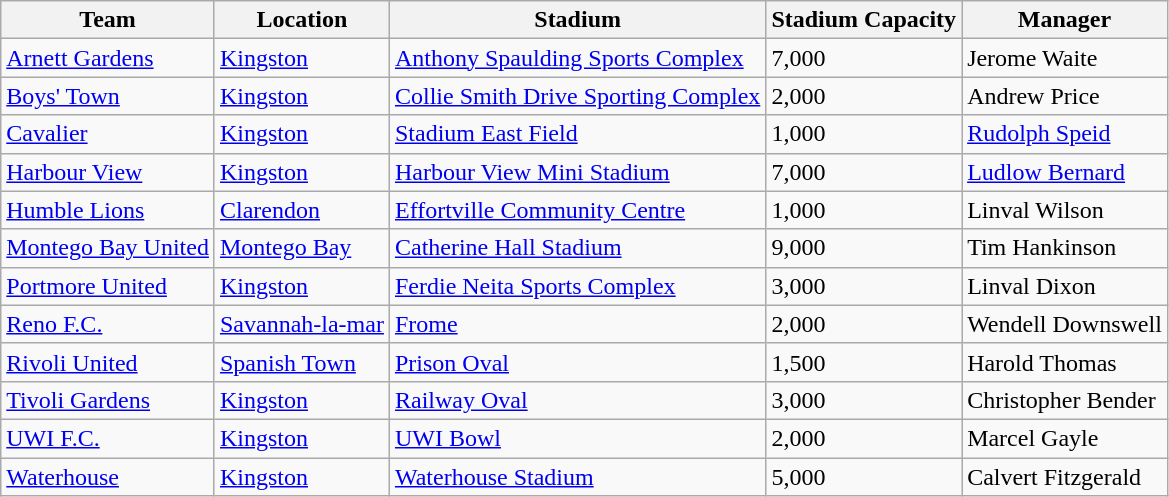<table class="wikitable sortable">
<tr>
<th>Team</th>
<th>Location</th>
<th>Stadium</th>
<th>Stadium Capacity</th>
<th>Manager</th>
</tr>
<tr>
<td><a href='#'>Arnett Gardens</a></td>
<td><a href='#'>Kingston</a></td>
<td><a href='#'>Anthony Spaulding Sports Complex</a></td>
<td>7,000</td>
<td> Jerome Waite</td>
</tr>
<tr>
<td><a href='#'>Boys' Town</a></td>
<td><a href='#'>Kingston</a></td>
<td><a href='#'>Collie Smith Drive Sporting Complex</a></td>
<td>2,000</td>
<td> Andrew Price</td>
</tr>
<tr>
<td><a href='#'>Cavalier</a></td>
<td><a href='#'>Kingston</a></td>
<td><a href='#'>Stadium East Field</a></td>
<td>1,000</td>
<td> <a href='#'>Rudolph Speid</a></td>
</tr>
<tr>
<td><a href='#'>Harbour View</a></td>
<td><a href='#'>Kingston</a></td>
<td><a href='#'>Harbour View Mini Stadium</a></td>
<td>7,000</td>
<td> <a href='#'>Ludlow Bernard</a></td>
</tr>
<tr>
<td><a href='#'>Humble Lions</a></td>
<td><a href='#'>Clarendon</a></td>
<td><a href='#'>Effortville Community Centre</a></td>
<td>1,000</td>
<td> Linval Wilson</td>
</tr>
<tr>
<td><a href='#'>Montego Bay United</a></td>
<td><a href='#'>Montego Bay</a></td>
<td><a href='#'>Catherine Hall Stadium</a></td>
<td>9,000</td>
<td> Tim Hankinson</td>
</tr>
<tr>
<td><a href='#'>Portmore United</a></td>
<td><a href='#'>Kingston</a></td>
<td><a href='#'>Ferdie Neita Sports Complex</a></td>
<td>3,000</td>
<td> Linval Dixon</td>
</tr>
<tr>
<td><a href='#'>Reno F.C.</a></td>
<td><a href='#'>Savannah-la-mar</a></td>
<td><a href='#'>Frome</a></td>
<td>2,000</td>
<td> Wendell Downswell</td>
</tr>
<tr>
<td><a href='#'>Rivoli United</a></td>
<td><a href='#'>Spanish Town</a></td>
<td><a href='#'>Prison Oval</a></td>
<td>1,500</td>
<td> Harold Thomas</td>
</tr>
<tr>
<td><a href='#'>Tivoli Gardens</a></td>
<td><a href='#'>Kingston</a></td>
<td><a href='#'>Railway Oval</a></td>
<td>3,000</td>
<td> Christopher Bender</td>
</tr>
<tr>
<td><a href='#'>UWI F.C.</a></td>
<td><a href='#'>Kingston</a></td>
<td><a href='#'>UWI Bowl</a></td>
<td>2,000</td>
<td> Marcel Gayle</td>
</tr>
<tr>
<td><a href='#'>Waterhouse</a></td>
<td><a href='#'>Kingston</a></td>
<td><a href='#'>Waterhouse Stadium</a></td>
<td>5,000</td>
<td> Calvert Fitzgerald</td>
</tr>
</table>
